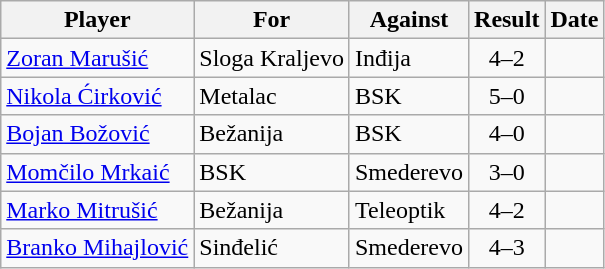<table class="wikitable " border:0; margin-top:0.2em;">
<tr>
<th>Player</th>
<th>For</th>
<th>Against</th>
<th style="text-align:center;">Result</th>
<th>Date</th>
</tr>
<tr>
<td> <a href='#'>Zoran Marušić</a></td>
<td>Sloga Kraljevo</td>
<td>Inđija</td>
<td style="text-align:center">4–2</td>
<td></td>
</tr>
<tr>
<td> <a href='#'>Nikola Ćirković</a></td>
<td>Metalac</td>
<td>BSK</td>
<td style="text-align:center">5–0</td>
<td></td>
</tr>
<tr>
<td> <a href='#'>Bojan Božović</a></td>
<td>Bežanija</td>
<td>BSK</td>
<td style="text-align:center">4–0</td>
<td></td>
</tr>
<tr>
<td> <a href='#'>Momčilo Mrkaić</a></td>
<td>BSK</td>
<td>Smederevo</td>
<td style="text-align:center">3–0</td>
<td></td>
</tr>
<tr>
<td> <a href='#'>Marko Mitrušić</a></td>
<td>Bežanija</td>
<td>Teleoptik</td>
<td style="text-align:center">4–2</td>
<td></td>
</tr>
<tr>
<td> <a href='#'>Branko Mihajlović</a></td>
<td>Sinđelić</td>
<td>Smederevo</td>
<td style="text-align:center">4–3</td>
<td></td>
</tr>
</table>
